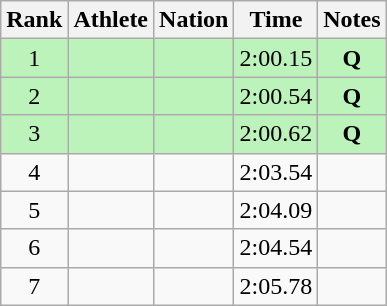<table class="wikitable sortable" style="text-align:center">
<tr>
<th>Rank</th>
<th>Athlete</th>
<th>Nation</th>
<th>Time</th>
<th>Notes</th>
</tr>
<tr bgcolor=#bbf3bb>
<td>1</td>
<td align=left></td>
<td align=left></td>
<td>2:00.15</td>
<td><strong>Q</strong></td>
</tr>
<tr bgcolor=#bbf3bb>
<td>2</td>
<td align=left></td>
<td align=left></td>
<td>2:00.54</td>
<td><strong>Q</strong></td>
</tr>
<tr bgcolor=#bbf3bb>
<td>3</td>
<td align=left></td>
<td align=left></td>
<td>2:00.62</td>
<td><strong>Q</strong></td>
</tr>
<tr>
<td>4</td>
<td align=left></td>
<td align=left></td>
<td>2:03.54</td>
<td></td>
</tr>
<tr>
<td>5</td>
<td align=left></td>
<td align=left></td>
<td>2:04.09</td>
<td></td>
</tr>
<tr>
<td>6</td>
<td align=left></td>
<td align=left></td>
<td>2:04.54</td>
<td></td>
</tr>
<tr>
<td>7</td>
<td align=left></td>
<td align=left></td>
<td>2:05.78</td>
<td></td>
</tr>
</table>
